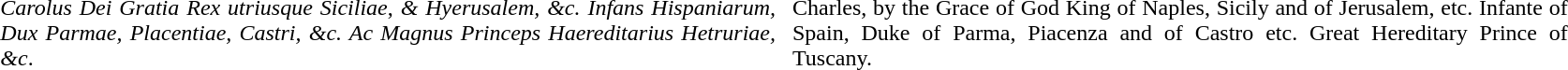<table style="margin:auto; width:90%;" cellspacing="10px">
<tr style="text-align:justify; vertical-align:top;">
<td style="width:50%; "><em>Carolus Dei Gratia Rex utriusque Siciliae</em>, <em>& Hyerusalem, &c. Infans Hispaniarum, Dux Parmae, Placentiae, Castri, &c. Ac Magnus Princeps Haereditarius Hetruriae, &c</em>.</td>
<td style="width:50%; " cellspacing="30px">Charles, by the Grace of God King of Naples, Sicily and of Jerusalem, etc. Infante of Spain, Duke of Parma, Piacenza and of Castro etc. Great Hereditary Prince of Tuscany.</td>
</tr>
</table>
